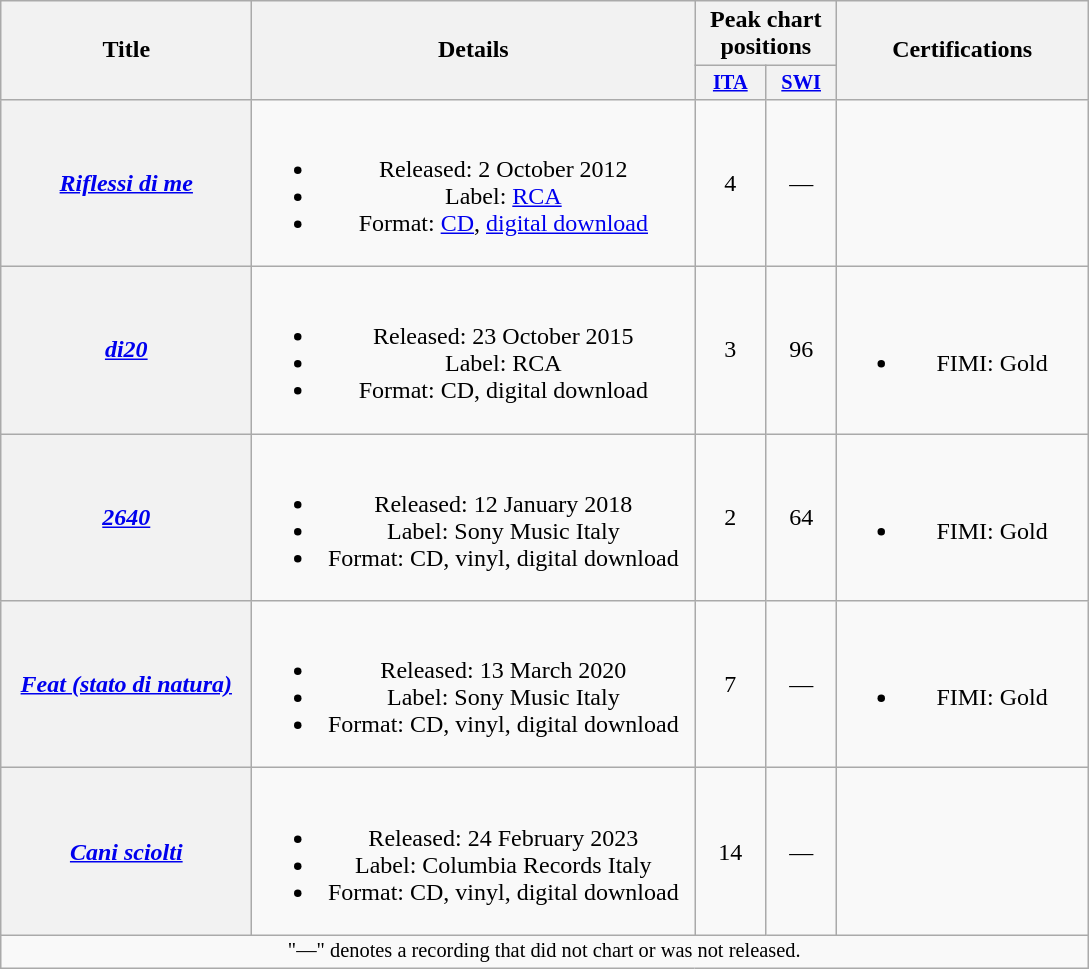<table class="wikitable plainrowheaders" style="text-align:center;">
<tr>
<th scope="col" rowspan="2" style="width:10em;">Title</th>
<th scope="col" rowspan="2" style="width:18em;">Details</th>
<th scope="col" colspan="2">Peak chart positions</th>
<th scope="col" rowspan="2" style="width:10em;">Certifications</th>
</tr>
<tr>
<th scope="col" style="width:3em;font-size:85%;"><a href='#'>ITA</a><br></th>
<th scope="col" style="width:3em;font-size:85%;"><a href='#'>SWI</a><br></th>
</tr>
<tr>
<th scope="row"><em><a href='#'>Riflessi di me</a></em></th>
<td><br><ul><li>Released: 2 October 2012</li><li>Label: <a href='#'>RCA</a></li><li>Format: <a href='#'>CD</a>, <a href='#'>digital download</a></li></ul></td>
<td>4</td>
<td>—</td>
<td></td>
</tr>
<tr>
<th scope="row"><em><a href='#'>di20</a></em></th>
<td><br><ul><li>Released: 23 October 2015</li><li>Label: RCA</li><li>Format: CD, digital download</li></ul></td>
<td>3</td>
<td>96</td>
<td><br><ul><li>FIMI: Gold</li></ul></td>
</tr>
<tr>
<th scope="row"><em><a href='#'>2640</a></em></th>
<td><br><ul><li>Released: 12 January 2018</li><li>Label: Sony Music Italy</li><li>Format: CD, vinyl, digital download</li></ul></td>
<td>2</td>
<td>64</td>
<td><br><ul><li>FIMI: Gold</li></ul></td>
</tr>
<tr>
<th scope="row"><em><a href='#'>Feat (stato di natura)</a></em></th>
<td><br><ul><li>Released: 13 March 2020</li><li>Label: Sony Music Italy</li><li>Format: CD, vinyl, digital download</li></ul></td>
<td>7</td>
<td>—</td>
<td><br><ul><li>FIMI: Gold</li></ul></td>
</tr>
<tr>
<th scope="row"><em><a href='#'>Cani sciolti</a></em></th>
<td><br><ul><li>Released: 24 February 2023</li><li>Label: Columbia Records Italy</li><li>Format: CD, vinyl, digital download</li></ul></td>
<td>14</td>
<td>—</td>
<td></td>
</tr>
<tr>
<td colspan="20" style="text-align:center; font-size:85%;">"—" denotes a recording that did not chart or was not released.</td>
</tr>
</table>
